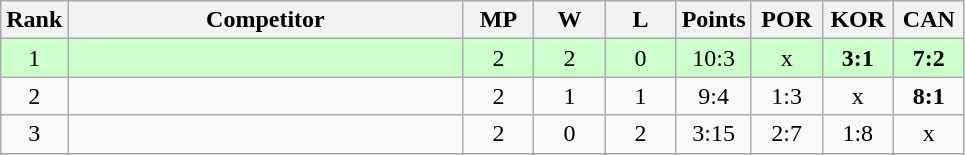<table class="wikitable" style="text-align:center">
<tr>
<th>Rank</th>
<th style="width:16em">Competitor</th>
<th style="width:2.5em">MP</th>
<th style="width:2.5em">W</th>
<th style="width:2.5em">L</th>
<th>Points</th>
<th style="width:2.5em">POR</th>
<th style="width:2.5em">KOR</th>
<th style="width:2.5em">CAN</th>
</tr>
<tr style="background:#cfc;">
<td>1</td>
<td style="text-align:left"></td>
<td>2</td>
<td>2</td>
<td>0</td>
<td>10:3</td>
<td>x</td>
<td><strong>3:1</strong></td>
<td><strong>7:2</strong></td>
</tr>
<tr>
<td>2</td>
<td style="text-align:left"></td>
<td>2</td>
<td>1</td>
<td>1</td>
<td>9:4</td>
<td>1:3</td>
<td>x</td>
<td><strong>8:1</strong></td>
</tr>
<tr>
<td>3</td>
<td style="text-align:left"></td>
<td>2</td>
<td>0</td>
<td>2</td>
<td>3:15</td>
<td>2:7</td>
<td>1:8</td>
<td>x</td>
</tr>
</table>
